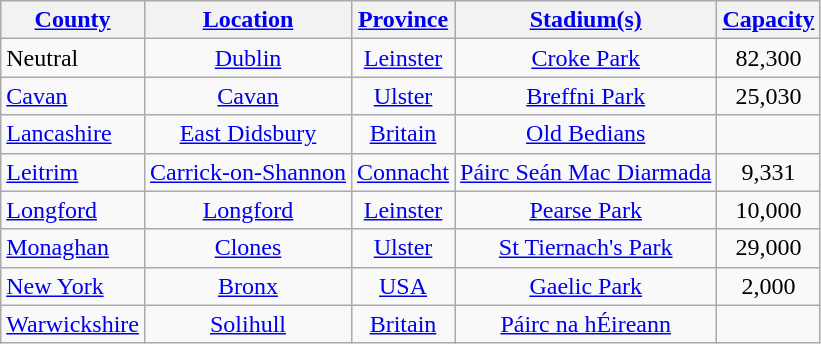<table class="wikitable sortable" style="text-align:center">
<tr>
<th><a href='#'>County</a></th>
<th><a href='#'>Location</a></th>
<th><a href='#'>Province</a></th>
<th><a href='#'>Stadium(s)</a></th>
<th><a href='#'>Capacity</a></th>
</tr>
<tr>
<td style="text-align:left">Neutral</td>
<td><a href='#'>Dublin</a></td>
<td><a href='#'>Leinster</a></td>
<td><a href='#'>Croke Park</a></td>
<td>82,300</td>
</tr>
<tr>
<td style="text-align:left"> <a href='#'>Cavan</a></td>
<td><a href='#'>Cavan</a></td>
<td><a href='#'>Ulster</a></td>
<td><a href='#'>Breffni Park</a></td>
<td>25,030</td>
</tr>
<tr>
<td style="text-align:left"> <a href='#'>Lancashire</a></td>
<td><a href='#'>East Didsbury</a></td>
<td><a href='#'>Britain</a></td>
<td><a href='#'>Old Bedians</a></td>
<td></td>
</tr>
<tr>
<td style="text-align:left"> <a href='#'>Leitrim</a></td>
<td><a href='#'>Carrick-on-Shannon</a></td>
<td><a href='#'>Connacht</a></td>
<td><a href='#'>Páirc Seán Mac Diarmada</a></td>
<td>9,331</td>
</tr>
<tr>
<td style="text-align:left"> <a href='#'>Longford</a></td>
<td><a href='#'>Longford</a></td>
<td><a href='#'>Leinster</a></td>
<td><a href='#'>Pearse Park</a></td>
<td>10,000</td>
</tr>
<tr>
<td style="text-align:left"> <a href='#'>Monaghan</a></td>
<td><a href='#'>Clones</a></td>
<td><a href='#'>Ulster</a></td>
<td><a href='#'>St Tiernach's Park</a></td>
<td>29,000</td>
</tr>
<tr>
<td style="text-align:left"> <a href='#'>New York</a></td>
<td><a href='#'>Bronx</a></td>
<td><a href='#'>USA</a></td>
<td><a href='#'>Gaelic Park</a></td>
<td>2,000</td>
</tr>
<tr>
<td> <a href='#'>Warwickshire</a></td>
<td><a href='#'>Solihull</a></td>
<td><a href='#'>Britain</a></td>
<td><a href='#'>Páirc na hÉireann</a></td>
<td></td>
</tr>
</table>
